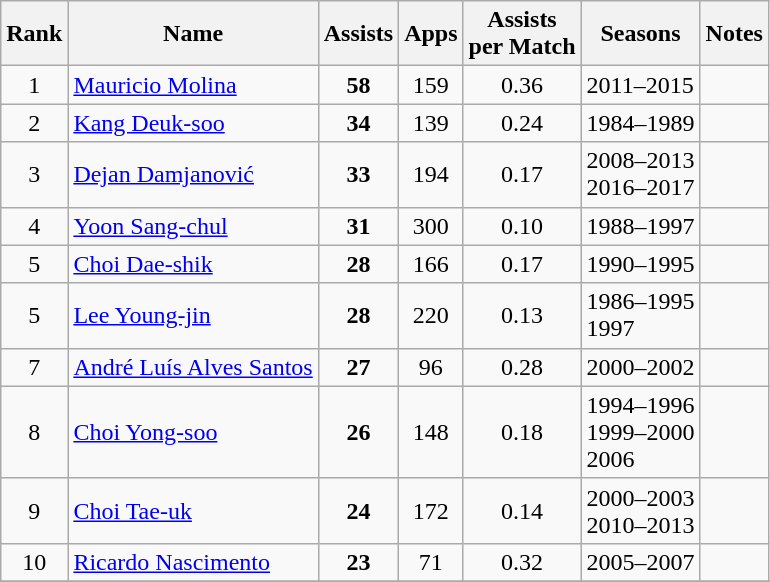<table class="wikitable sortable" style="text-align:center">
<tr>
<th>Rank</th>
<th>Name</th>
<th>Assists</th>
<th>Apps</th>
<th>Assists<br>per Match</th>
<th>Seasons</th>
<th>Notes</th>
</tr>
<tr>
<td>1</td>
<td align=left> <a href='#'>Mauricio Molina</a></td>
<td><strong>58</strong></td>
<td>159</td>
<td>0.36</td>
<td align=left>2011–2015</td>
<td></td>
</tr>
<tr>
<td>2</td>
<td align=left> <a href='#'>Kang Deuk-soo</a></td>
<td><strong>34</strong></td>
<td>139</td>
<td>0.24</td>
<td align=left>1984–1989</td>
<td></td>
</tr>
<tr>
<td>3</td>
<td align=left> <a href='#'>Dejan Damjanović</a></td>
<td><strong>33</strong></td>
<td>194</td>
<td>0.17</td>
<td align=left>2008–2013<br>2016–2017</td>
<td></td>
</tr>
<tr>
<td>4</td>
<td align=left> <a href='#'>Yoon Sang-chul</a></td>
<td><strong>31</strong></td>
<td>300</td>
<td>0.10</td>
<td align=left>1988–1997</td>
<td></td>
</tr>
<tr>
<td>5</td>
<td align=left> <a href='#'>Choi Dae-shik</a></td>
<td><strong>28</strong></td>
<td>166</td>
<td>0.17</td>
<td align=left>1990–1995</td>
<td></td>
</tr>
<tr>
<td>5</td>
<td align=left> <a href='#'>Lee Young-jin</a></td>
<td><strong>28</strong></td>
<td>220</td>
<td>0.13</td>
<td align=left>1986–1995<br>1997</td>
<td></td>
</tr>
<tr>
<td>7</td>
<td align=left> <a href='#'>André Luís Alves Santos</a></td>
<td><strong>27</strong></td>
<td>96</td>
<td>0.28</td>
<td align=left>2000–2002</td>
<td></td>
</tr>
<tr>
<td>8</td>
<td align=left> <a href='#'>Choi Yong-soo</a></td>
<td><strong>26</strong></td>
<td>148</td>
<td>0.18</td>
<td align=left>1994–1996<br>1999–2000<br>2006</td>
<td></td>
</tr>
<tr>
<td>9</td>
<td align=left> <a href='#'>Choi Tae-uk</a></td>
<td><strong>24</strong></td>
<td>172</td>
<td>0.14</td>
<td align=left>2000–2003<br>2010–2013</td>
<td></td>
</tr>
<tr>
<td>10</td>
<td align=left> <a href='#'>Ricardo Nascimento</a></td>
<td><strong>23</strong></td>
<td>71</td>
<td>0.32</td>
<td align=left>2005–2007</td>
<td></td>
</tr>
<tr>
</tr>
</table>
